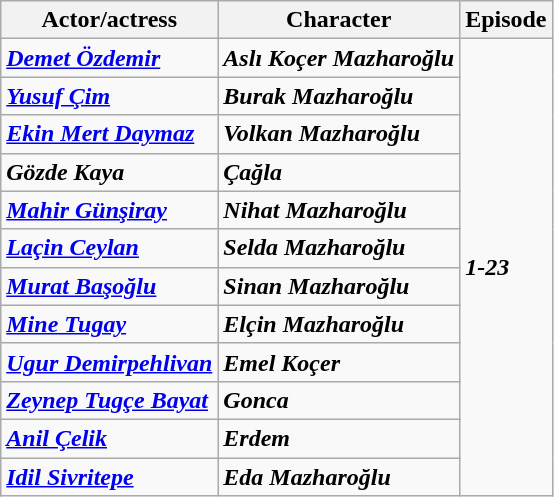<table class="wikitable">
<tr>
<th>Actor/actress</th>
<th>Character</th>
<th>Episode</th>
</tr>
<tr>
<td><strong><em><a href='#'>Demet Özdemir</a></em></strong></td>
<td><strong><em>Aslı Koçer Mazharoğlu</em></strong></td>
<td rowspan="12"><strong><em>1-23</em></strong></td>
</tr>
<tr>
<td><strong><em><a href='#'>Yusuf Çim</a></em></strong></td>
<td><strong><em>Burak Mazharoğlu</em></strong></td>
</tr>
<tr>
<td><strong><em><a href='#'>Ekin Mert Daymaz</a></em></strong></td>
<td><strong><em>Volkan Mazharoğlu</em></strong></td>
</tr>
<tr>
<td><strong><em>Gözde Kaya</em></strong></td>
<td><strong><em>Çağla</em></strong></td>
</tr>
<tr>
<td><strong><em><a href='#'>Mahir Günşiray</a></em></strong></td>
<td><strong><em>Nihat Mazharoğlu</em></strong></td>
</tr>
<tr>
<td><strong><em><a href='#'>Laçin Ceylan</a></em></strong></td>
<td><strong><em>Selda Mazharoğlu</em></strong></td>
</tr>
<tr>
<td><strong><em><a href='#'>Murat Başoğlu</a></em></strong></td>
<td><strong><em>Sinan Mazharoğlu</em></strong></td>
</tr>
<tr>
<td><strong><em><a href='#'>Mine Tugay</a></em></strong></td>
<td><strong><em>Elçin Mazharoğlu</em></strong></td>
</tr>
<tr>
<td><strong><em><a href='#'>Ugur Demirpehlivan</a></em></strong></td>
<td><strong><em>Emel Koçer</em></strong></td>
</tr>
<tr>
<td><strong><em><a href='#'>Zeynep Tugçe Bayat</a></em></strong></td>
<td><strong><em>Gonca</em></strong></td>
</tr>
<tr>
<td><strong><em><a href='#'>Anil Çelik</a></em></strong></td>
<td><strong><em>Erdem</em></strong></td>
</tr>
<tr>
<td><strong><em><a href='#'>Idil Sivritepe</a></em></strong></td>
<td><strong><em>Eda Mazharoğlu</em></strong></td>
</tr>
</table>
